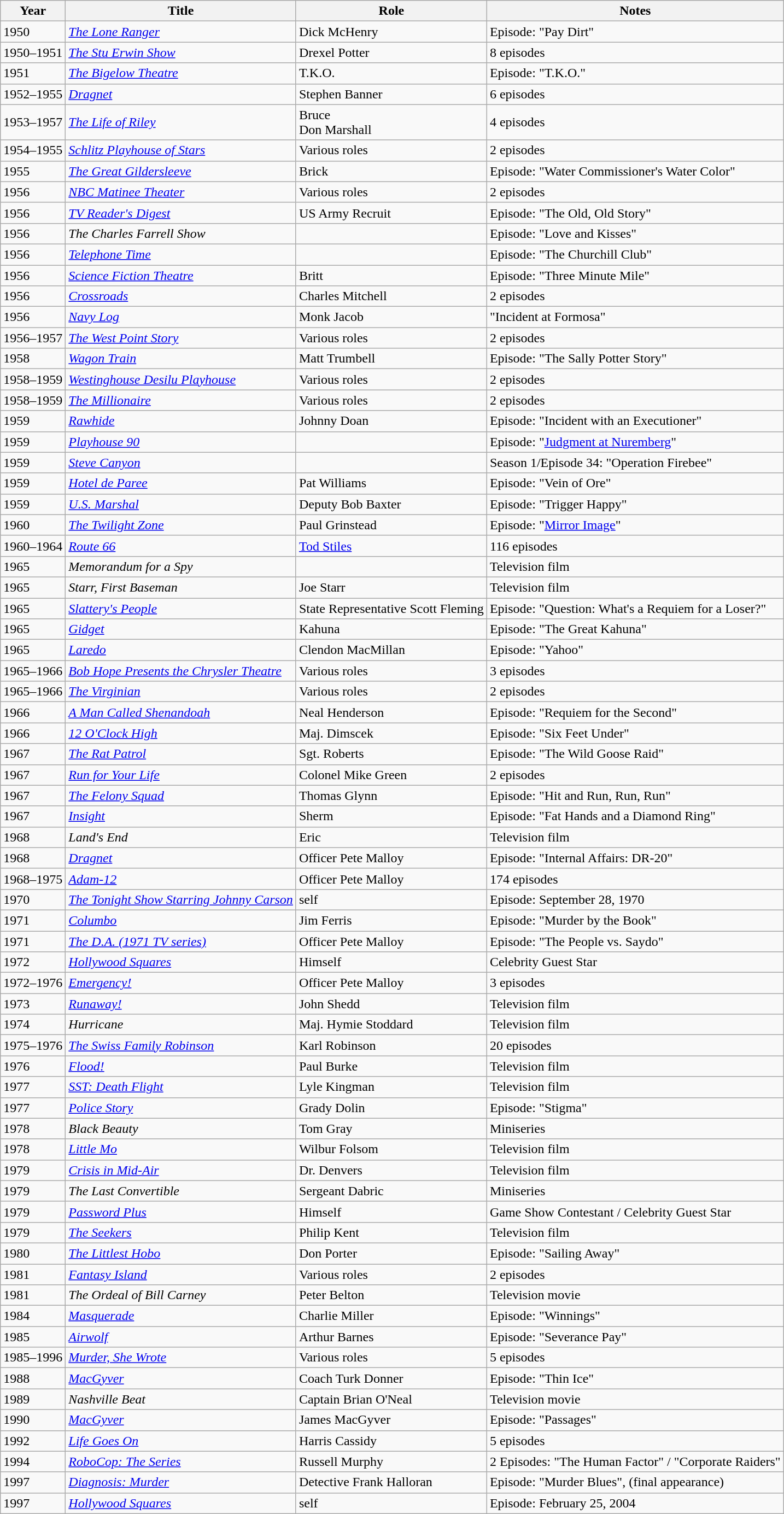<table class="wikitable sortable">
<tr>
<th>Year</th>
<th>Title</th>
<th>Role</th>
<th class="unsortable">Notes</th>
</tr>
<tr>
<td>1950</td>
<td><em><a href='#'>The Lone Ranger</a></em></td>
<td>Dick McHenry</td>
<td>Episode: "Pay Dirt"</td>
</tr>
<tr>
<td>1950–1951</td>
<td><em><a href='#'>The Stu Erwin Show</a></em></td>
<td>Drexel Potter</td>
<td>8 episodes</td>
</tr>
<tr>
<td>1951</td>
<td><em><a href='#'>The Bigelow Theatre</a></em></td>
<td>T.K.O.</td>
<td>Episode: "T.K.O."</td>
</tr>
<tr>
<td>1952–1955</td>
<td><em><a href='#'>Dragnet</a></em></td>
<td>Stephen Banner</td>
<td>6 episodes</td>
</tr>
<tr>
<td>1953–1957</td>
<td><em><a href='#'>The Life of Riley</a></em></td>
<td>Bruce<br>Don Marshall</td>
<td>4 episodes</td>
</tr>
<tr>
<td>1954–1955</td>
<td><em><a href='#'>Schlitz Playhouse of Stars</a></em></td>
<td>Various roles</td>
<td>2 episodes</td>
</tr>
<tr>
<td>1955</td>
<td><em><a href='#'>The Great Gildersleeve</a></em></td>
<td>Brick</td>
<td>Episode: "Water Commissioner's Water Color"</td>
</tr>
<tr>
<td>1956</td>
<td><em><a href='#'>NBC Matinee Theater</a></em></td>
<td>Various roles</td>
<td>2 episodes</td>
</tr>
<tr>
<td>1956</td>
<td><em><a href='#'>TV Reader's Digest</a></em></td>
<td>US Army Recruit</td>
<td>Episode: "The Old, Old Story"</td>
</tr>
<tr>
<td>1956</td>
<td><em>The Charles Farrell Show</em></td>
<td></td>
<td>Episode: "Love and Kisses"</td>
</tr>
<tr>
<td>1956</td>
<td><em><a href='#'>Telephone Time</a></em></td>
<td></td>
<td>Episode: "The Churchill Club"</td>
</tr>
<tr>
<td>1956</td>
<td><em><a href='#'>Science Fiction Theatre</a></em></td>
<td>Britt</td>
<td>Episode: "Three Minute Mile"</td>
</tr>
<tr>
<td>1956</td>
<td><em><a href='#'>Crossroads</a></em></td>
<td>Charles Mitchell</td>
<td>2 episodes</td>
</tr>
<tr>
<td>1956</td>
<td><em><a href='#'>Navy Log</a></em></td>
<td>Monk Jacob</td>
<td>"Incident at Formosa"</td>
</tr>
<tr>
<td>1956–1957</td>
<td><em><a href='#'>The West Point Story</a></em></td>
<td>Various roles</td>
<td>2 episodes</td>
</tr>
<tr>
<td>1958</td>
<td><em><a href='#'>Wagon Train</a></em></td>
<td>Matt Trumbell</td>
<td>Episode: "The Sally Potter Story"</td>
</tr>
<tr>
<td>1958–1959</td>
<td><em><a href='#'>Westinghouse Desilu Playhouse</a></em></td>
<td>Various roles</td>
<td>2 episodes</td>
</tr>
<tr>
<td>1958–1959</td>
<td><em><a href='#'>The Millionaire</a></em></td>
<td>Various roles</td>
<td>2 episodes</td>
</tr>
<tr>
<td>1959</td>
<td><em><a href='#'>Rawhide</a></em></td>
<td>Johnny Doan</td>
<td>Episode: "Incident with an Executioner"</td>
</tr>
<tr>
<td>1959</td>
<td><em><a href='#'>Playhouse 90</a></em></td>
<td></td>
<td>Episode: "<a href='#'>Judgment at Nuremberg</a>"</td>
</tr>
<tr>
<td>1959</td>
<td><em><a href='#'>Steve Canyon</a></em></td>
<td></td>
<td>Season 1/Episode 34: "Operation Firebee"</td>
</tr>
<tr>
<td>1959</td>
<td><em><a href='#'>Hotel de Paree</a></em></td>
<td>Pat Williams</td>
<td>Episode: "Vein of Ore"</td>
</tr>
<tr>
<td>1959</td>
<td><em><a href='#'>U.S. Marshal</a></em></td>
<td>Deputy Bob Baxter</td>
<td>Episode: "Trigger Happy"</td>
</tr>
<tr>
<td>1960</td>
<td><em><a href='#'>The Twilight Zone</a></em></td>
<td>Paul Grinstead</td>
<td>Episode: "<a href='#'>Mirror Image</a>"</td>
</tr>
<tr>
<td>1960–1964</td>
<td><em><a href='#'>Route 66</a></em></td>
<td><a href='#'>Tod Stiles</a></td>
<td>116 episodes</td>
</tr>
<tr>
<td>1965</td>
<td><em>Memorandum for a Spy</em></td>
<td></td>
<td>Television film</td>
</tr>
<tr>
<td>1965</td>
<td><em>Starr, First Baseman</em></td>
<td>Joe Starr</td>
<td>Television film</td>
</tr>
<tr>
<td>1965</td>
<td><em><a href='#'>Slattery's People</a></em></td>
<td>State Representative Scott Fleming</td>
<td>Episode: "Question: What's a Requiem for a Loser?"</td>
</tr>
<tr>
<td>1965</td>
<td><em><a href='#'>Gidget</a></em></td>
<td>Kahuna</td>
<td>Episode: "The Great Kahuna"</td>
</tr>
<tr>
<td>1965</td>
<td><em><a href='#'>Laredo</a></em></td>
<td>Clendon MacMillan</td>
<td>Episode: "Yahoo"</td>
</tr>
<tr>
<td>1965–1966</td>
<td><em><a href='#'>Bob Hope Presents the Chrysler Theatre</a></em></td>
<td>Various roles</td>
<td>3 episodes</td>
</tr>
<tr>
<td>1965–1966</td>
<td><em><a href='#'>The Virginian</a></em></td>
<td>Various roles</td>
<td>2 episodes</td>
</tr>
<tr>
<td>1966</td>
<td><em><a href='#'>A Man Called Shenandoah</a></em></td>
<td>Neal Henderson</td>
<td>Episode: "Requiem for the Second"</td>
</tr>
<tr>
<td>1966</td>
<td><em><a href='#'>12 O'Clock High</a></em></td>
<td>Maj. Dimscek</td>
<td>Episode: "Six Feet Under"</td>
</tr>
<tr>
<td>1967</td>
<td><em><a href='#'>The Rat Patrol</a></em></td>
<td>Sgt. Roberts</td>
<td>Episode: "The Wild Goose Raid"</td>
</tr>
<tr>
<td>1967</td>
<td><em><a href='#'>Run for Your Life</a></em></td>
<td>Colonel Mike Green</td>
<td>2 episodes</td>
</tr>
<tr>
<td>1967</td>
<td><em><a href='#'>The Felony Squad</a></em></td>
<td>Thomas Glynn</td>
<td>Episode: "Hit and Run, Run, Run"</td>
</tr>
<tr>
<td>1967</td>
<td><em><a href='#'>Insight</a></em></td>
<td>Sherm</td>
<td>Episode: "Fat Hands and a Diamond Ring"</td>
</tr>
<tr>
<td>1968</td>
<td><em>Land's End</em></td>
<td>Eric</td>
<td>Television film</td>
</tr>
<tr>
<td>1968</td>
<td><em><a href='#'>Dragnet</a></em></td>
<td>Officer Pete Malloy</td>
<td>Episode: "Internal Affairs: DR-20"</td>
</tr>
<tr>
<td>1968–1975</td>
<td><em><a href='#'>Adam-12</a></em></td>
<td>Officer Pete Malloy</td>
<td>174 episodes</td>
</tr>
<tr>
<td>1970</td>
<td><em><a href='#'>The Tonight Show Starring Johnny Carson</a></em></td>
<td>self</td>
<td>Episode: September 28, 1970</td>
</tr>
<tr>
<td>1971</td>
<td><em><a href='#'>Columbo</a></em></td>
<td>Jim Ferris</td>
<td>Episode: "Murder by the Book"</td>
</tr>
<tr>
<td>1971</td>
<td><em><a href='#'>The D.A. (1971 TV series)</a></em></td>
<td>Officer Pete Malloy</td>
<td>Episode: "The People vs. Saydo"</td>
</tr>
<tr>
<td>1972</td>
<td><em><a href='#'>Hollywood Squares</a></em></td>
<td>Himself</td>
<td>Celebrity Guest Star</td>
</tr>
<tr>
<td>1972–1976</td>
<td><em><a href='#'>Emergency!</a></em></td>
<td>Officer Pete Malloy</td>
<td>3 episodes</td>
</tr>
<tr>
<td>1973</td>
<td><em><a href='#'>Runaway!</a></em></td>
<td>John Shedd</td>
<td>Television film</td>
</tr>
<tr>
<td>1974</td>
<td><em>Hurricane</em></td>
<td>Maj. Hymie Stoddard</td>
<td>Television film</td>
</tr>
<tr>
<td>1975–1976</td>
<td><em><a href='#'>The Swiss Family Robinson</a></em></td>
<td>Karl Robinson</td>
<td>20 episodes</td>
</tr>
<tr>
<td>1976</td>
<td><em><a href='#'>Flood!</a></em></td>
<td>Paul Burke</td>
<td>Television film</td>
</tr>
<tr>
<td>1977</td>
<td><em><a href='#'>SST: Death Flight</a></em></td>
<td>Lyle Kingman</td>
<td>Television film</td>
</tr>
<tr>
<td>1977</td>
<td><em><a href='#'>Police Story</a></em></td>
<td>Grady Dolin</td>
<td>Episode: "Stigma"</td>
</tr>
<tr>
<td>1978</td>
<td><em>Black Beauty</em></td>
<td>Tom Gray</td>
<td>Miniseries</td>
</tr>
<tr>
<td>1978</td>
<td><em><a href='#'>Little Mo</a></em></td>
<td>Wilbur Folsom</td>
<td>Television film</td>
</tr>
<tr>
<td>1979</td>
<td><em><a href='#'>Crisis in Mid-Air</a></em></td>
<td>Dr. Denvers</td>
<td>Television film</td>
</tr>
<tr>
<td>1979</td>
<td><em>The Last Convertible</em></td>
<td>Sergeant Dabric</td>
<td>Miniseries</td>
</tr>
<tr>
<td>1979</td>
<td><em><a href='#'>Password Plus</a></em></td>
<td>Himself</td>
<td>Game Show Contestant / Celebrity Guest Star</td>
</tr>
<tr>
<td>1979</td>
<td><em><a href='#'>The Seekers</a></em></td>
<td>Philip Kent</td>
<td>Television film</td>
</tr>
<tr>
<td>1980</td>
<td><em><a href='#'>The Littlest Hobo</a></em></td>
<td>Don Porter</td>
<td>Episode: "Sailing Away"</td>
</tr>
<tr>
<td>1981</td>
<td><em><a href='#'>Fantasy Island</a></em></td>
<td>Various roles</td>
<td>2 episodes</td>
</tr>
<tr>
<td>1981</td>
<td><em>The Ordeal of Bill Carney</em></td>
<td>Peter Belton</td>
<td>Television movie</td>
</tr>
<tr>
<td>1984</td>
<td><em><a href='#'>Masquerade</a></em></td>
<td>Charlie Miller</td>
<td>Episode: "Winnings"</td>
</tr>
<tr>
<td>1985</td>
<td><em><a href='#'>Airwolf</a></em></td>
<td>Arthur Barnes</td>
<td>Episode: "Severance Pay"</td>
</tr>
<tr>
<td>1985–1996</td>
<td><em><a href='#'>Murder, She Wrote</a></em></td>
<td>Various roles</td>
<td>5 episodes</td>
</tr>
<tr>
<td>1988</td>
<td><em><a href='#'>MacGyver</a></em></td>
<td>Coach Turk Donner</td>
<td>Episode: "Thin Ice"</td>
</tr>
<tr>
<td>1989</td>
<td><em>Nashville Beat</em></td>
<td>Captain Brian O'Neal</td>
<td>Television movie</td>
</tr>
<tr>
<td>1990</td>
<td><em><a href='#'>MacGyver</a></em></td>
<td>James MacGyver</td>
<td>Episode: "Passages"</td>
</tr>
<tr>
<td>1992</td>
<td><em><a href='#'>Life Goes On</a></em></td>
<td>Harris Cassidy</td>
<td>5 episodes</td>
</tr>
<tr>
<td>1994</td>
<td><em><a href='#'>RoboCop: The Series</a></em></td>
<td>Russell Murphy</td>
<td>2 Episodes: "The Human Factor" / "Corporate Raiders"</td>
</tr>
<tr>
<td>1997</td>
<td><em><a href='#'>Diagnosis: Murder</a></em></td>
<td>Detective Frank Halloran</td>
<td>Episode: "Murder Blues", (final appearance)</td>
</tr>
<tr>
<td>1997</td>
<td><em><a href='#'>Hollywood Squares</a></em></td>
<td>self</td>
<td>Episode: February 25, 2004</td>
</tr>
</table>
